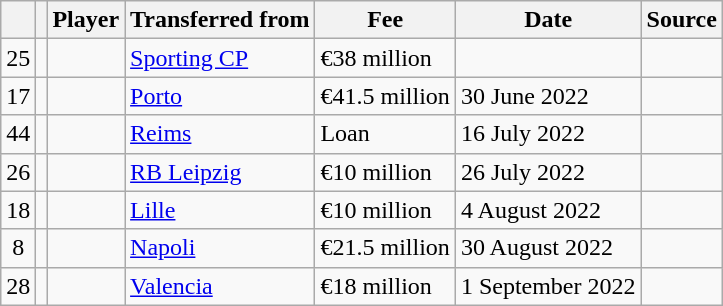<table class="wikitable plainrowheaders sortable">
<tr>
<th></th>
<th></th>
<th scope=col>Player</th>
<th !scope=col>Transferred from</th>
<th scope=col>Fee</th>
<th scope=col>Date</th>
<th scope=col>Source</th>
</tr>
<tr>
<td align="center">25</td>
<td align="center"></td>
<td></td>
<td> <a href='#'>Sporting CP</a></td>
<td>€38 million</td>
<td></td>
<td></td>
</tr>
<tr>
<td align="center">17</td>
<td align="center"></td>
<td></td>
<td> <a href='#'>Porto</a></td>
<td>€41.5 million</td>
<td>30 June 2022</td>
<td></td>
</tr>
<tr>
<td align="center">44</td>
<td align="center"></td>
<td></td>
<td> <a href='#'>Reims</a></td>
<td>Loan</td>
<td>16 July 2022</td>
<td></td>
</tr>
<tr>
<td align="center">26</td>
<td align="center"></td>
<td></td>
<td> <a href='#'>RB Leipzig</a></td>
<td>€10 million</td>
<td>26 July 2022</td>
<td></td>
</tr>
<tr>
<td align="center">18</td>
<td align="center"></td>
<td></td>
<td> <a href='#'>Lille</a></td>
<td>€10 million</td>
<td>4 August 2022</td>
<td></td>
</tr>
<tr>
<td align="center">8</td>
<td align="center"></td>
<td></td>
<td> <a href='#'>Napoli</a></td>
<td>€21.5 million</td>
<td>30 August 2022</td>
<td></td>
</tr>
<tr>
<td align="center">28</td>
<td align="center"></td>
<td></td>
<td> <a href='#'>Valencia</a></td>
<td>€18 million</td>
<td>1 September 2022</td>
<td></td>
</tr>
</table>
